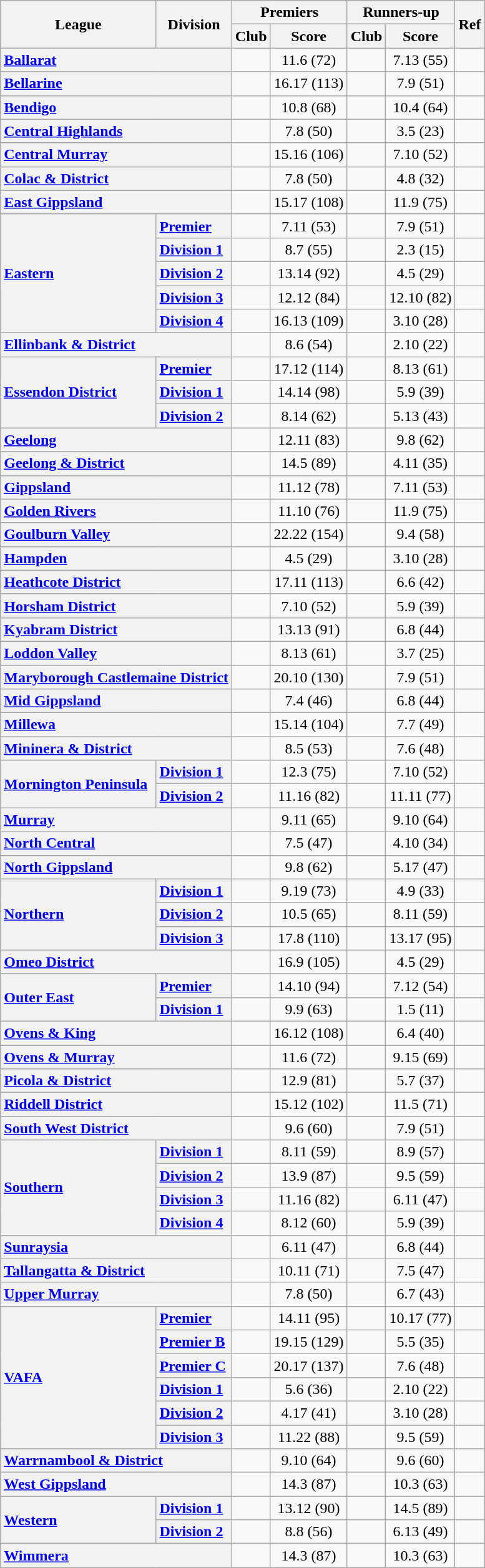<table class="wikitable" style="text-align:left; text-valign:center">
<tr>
<th rowspan=2>League</th>
<th rowspan=2>Division</th>
<th colspan=2>Premiers</th>
<th colspan=2>Runners-up</th>
<th rowspan=2>Ref</th>
</tr>
<tr>
<th>Club</th>
<th>Score</th>
<th>Club</th>
<th>Score</th>
</tr>
<tr>
<th style=text-align:left; colspan=2><a href='#'>Ballarat</a></th>
<td></td>
<td align=center>11.6 (72)</td>
<td></td>
<td align=center>7.13 (55)</td>
<td align=center></td>
</tr>
<tr>
<th style=text-align:left; colspan=2><a href='#'>Bellarine</a></th>
<td></td>
<td align=center>16.17 (113)</td>
<td></td>
<td align=center>7.9 (51)</td>
<td align=center></td>
</tr>
<tr>
<th style=text-align:left; colspan=2><a href='#'>Bendigo</a></th>
<td></td>
<td align=center>10.8 (68)</td>
<td></td>
<td align=center>10.4 (64)</td>
<td align=center></td>
</tr>
<tr>
<th style=text-align:left; colspan=2><a href='#'>Central Highlands</a></th>
<td></td>
<td align=center>7.8 (50)</td>
<td></td>
<td align=center>3.5 (23)</td>
<td align=center></td>
</tr>
<tr>
<th style=text-align:left; colspan=2><a href='#'>Central Murray</a></th>
<td></td>
<td align=center>15.16 (106)</td>
<td></td>
<td align=center>7.10 (52)</td>
<td align=center></td>
</tr>
<tr>
<th style=text-align:left; colspan=2><a href='#'>Colac & District</a></th>
<td></td>
<td align=center>7.8 (50)</td>
<td></td>
<td align=center>4.8 (32)</td>
<td align=center></td>
</tr>
<tr>
<th style=text-align:left; colspan=2><a href='#'>East Gippsland</a></th>
<td></td>
<td align=center>15.17 (108)</td>
<td></td>
<td align=center>11.9 (75)</td>
<td align=center></td>
</tr>
<tr>
<th style=text-align:left; rowspan=5><a href='#'>Eastern</a></th>
<th style=text-align:left><a href='#'>Premier</a></th>
<td></td>
<td align=center>7.11 (53)</td>
<td></td>
<td align=center>7.9 (51)</td>
<td align=center></td>
</tr>
<tr>
<th style=text-align:left><a href='#'>Division 1</a></th>
<td></td>
<td align=center>8.7 (55)</td>
<td></td>
<td align=center>2.3 (15)</td>
<td align=center></td>
</tr>
<tr>
<th style=text-align:left><a href='#'>Division 2</a></th>
<td></td>
<td align=center>13.14 (92)</td>
<td></td>
<td align=center>4.5 (29)</td>
<td align=center></td>
</tr>
<tr>
<th style=text-align:left><a href='#'>Division 3</a></th>
<td></td>
<td align=center>12.12 (84)</td>
<td></td>
<td align=center>12.10 (82)</td>
<td align=center></td>
</tr>
<tr>
<th style=text-align:left><a href='#'>Division 4</a></th>
<td></td>
<td align=center>16.13 (109)</td>
<td></td>
<td align=center>3.10 (28)</td>
<td align=center></td>
</tr>
<tr>
<th style=text-align:left; colspan=2><a href='#'>Ellinbank & District</a></th>
<td></td>
<td align=center>8.6 (54)</td>
<td></td>
<td align=center>2.10 (22)</td>
<td align=center></td>
</tr>
<tr>
<th style=text-align:left; rowspan=3><a href='#'>Essendon District</a></th>
<th style=text-align:left><a href='#'>Premier</a></th>
<td></td>
<td align=center>17.12 (114)</td>
<td></td>
<td align=center>8.13 (61)</td>
<td align=center></td>
</tr>
<tr>
<th style=text-align:left><a href='#'>Division 1</a></th>
<td></td>
<td align=center>14.14 (98)</td>
<td></td>
<td align=center>5.9 (39)</td>
<td align=center></td>
</tr>
<tr>
<th style=text-align:left><a href='#'>Division 2</a></th>
<td></td>
<td align=center>8.14 (62)</td>
<td></td>
<td align=center>5.13 (43)</td>
<td align=center></td>
</tr>
<tr>
<th style=text-align:left; colspan=2><a href='#'>Geelong</a></th>
<td></td>
<td align=center>12.11 (83)</td>
<td></td>
<td align=center>9.8 (62)</td>
<td align=center></td>
</tr>
<tr>
<th style=text-align:left; colspan=2><a href='#'>Geelong & District</a></th>
<td></td>
<td align=center>14.5 (89)</td>
<td></td>
<td align=center>4.11 (35)</td>
<td align=center></td>
</tr>
<tr>
<th style=text-align:left; colspan=2><a href='#'>Gippsland</a></th>
<td></td>
<td align=center>11.12 (78)</td>
<td></td>
<td align=center>7.11 (53)</td>
<td align=center></td>
</tr>
<tr>
<th style=text-align:left; colspan=2><a href='#'>Golden Rivers</a></th>
<td></td>
<td align=center>11.10 (76)</td>
<td></td>
<td align=center>11.9 (75)</td>
<td align=center></td>
</tr>
<tr>
<th style=text-align:left; colspan=2><a href='#'>Goulburn Valley</a></th>
<td></td>
<td align=center>22.22 (154)</td>
<td></td>
<td align=center>9.4 (58)</td>
<td align=center></td>
</tr>
<tr>
<th style=text-align:left; colspan=2><a href='#'>Hampden</a></th>
<td></td>
<td align=center>4.5 (29)</td>
<td></td>
<td align=center>3.10 (28)</td>
<td align=center></td>
</tr>
<tr>
<th style=text-align:left; colspan=2><a href='#'>Heathcote District</a></th>
<td></td>
<td align=center>17.11 (113)</td>
<td></td>
<td align=center>6.6 (42)</td>
<td align=center></td>
</tr>
<tr>
<th style=text-align:left; colspan=2><a href='#'>Horsham District</a></th>
<td></td>
<td align=center>7.10 (52)</td>
<td></td>
<td align=center>5.9 (39)</td>
<td align=center></td>
</tr>
<tr>
<th style=text-align:left; colspan=2><a href='#'>Kyabram District</a></th>
<td></td>
<td align=center>13.13 (91)</td>
<td></td>
<td align=center>6.8 (44)</td>
<td align=center></td>
</tr>
<tr>
<th style=text-align:left; colspan=2><a href='#'>Loddon Valley</a></th>
<td></td>
<td align=center>8.13 (61)</td>
<td></td>
<td align=center>3.7 (25)</td>
<td align=center></td>
</tr>
<tr>
<th style=text-align:left; colspan=2><a href='#'>Maryborough Castlemaine District</a></th>
<td></td>
<td align=center>20.10 (130)</td>
<td></td>
<td align=center>7.9 (51)</td>
<td align=center></td>
</tr>
<tr>
<th style=text-align:left; colspan=2><a href='#'>Mid Gippsland</a></th>
<td></td>
<td align=center>7.4 (46)</td>
<td></td>
<td align=center>6.8 (44)</td>
<td align=center></td>
</tr>
<tr>
<th style=text-align:left; colspan=2><a href='#'>Millewa</a></th>
<td></td>
<td align=center>15.14 (104)</td>
<td></td>
<td align=center>7.7 (49)</td>
<td align=center></td>
</tr>
<tr>
<th style=text-align:left; colspan=2><a href='#'>Mininera & District</a></th>
<td></td>
<td align=center>8.5 (53)</td>
<td></td>
<td align=center>7.6 (48)</td>
<td align=center></td>
</tr>
<tr>
<th style=text-align:left; rowspan=2><a href='#'>Mornington Peninsula</a></th>
<th style=text-align:left><a href='#'>Division 1</a></th>
<td></td>
<td align=center>12.3 (75)</td>
<td></td>
<td align=center>7.10 (52)</td>
<td align=center></td>
</tr>
<tr>
<th style=text-align:left><a href='#'>Division 2</a></th>
<td></td>
<td align=center>11.16 (82)</td>
<td></td>
<td align=center>11.11 (77)</td>
<td align=center></td>
</tr>
<tr>
<th style=text-align:left; colspan=2><a href='#'>Murray</a></th>
<td></td>
<td align=center>9.11 (65)</td>
<td></td>
<td align=center>9.10 (64)</td>
<td align=center></td>
</tr>
<tr>
<th style=text-align:left; colspan=2><a href='#'>North Central</a></th>
<td></td>
<td align=center>7.5 (47)</td>
<td></td>
<td align=center>4.10 (34)</td>
<td align=center></td>
</tr>
<tr>
<th style=text-align:left; colspan=2><a href='#'>North Gippsland</a></th>
<td></td>
<td align=center>9.8 (62)</td>
<td></td>
<td align=center>5.17 (47)</td>
<td align=center></td>
</tr>
<tr>
<th style=text-align:left; rowspan=3><a href='#'>Northern</a></th>
<th style=text-align:left><a href='#'>Division 1</a></th>
<td></td>
<td align=center>9.19 (73)</td>
<td></td>
<td align=center>4.9 (33)</td>
<td align=center></td>
</tr>
<tr>
<th style=text-align:left><a href='#'>Division 2</a></th>
<td></td>
<td align=center>10.5 (65)</td>
<td></td>
<td align=center>8.11 (59)</td>
<td align=center></td>
</tr>
<tr>
<th style=text-align:left><a href='#'>Division 3</a></th>
<td></td>
<td align=center>17.8 (110)</td>
<td></td>
<td align=center>13.17 (95)</td>
<td align=center></td>
</tr>
<tr>
<th style=text-align:left; colspan=2><a href='#'>Omeo District</a></th>
<td></td>
<td align=center>16.9 (105)</td>
<td></td>
<td align=center>4.5 (29)</td>
<td align=center></td>
</tr>
<tr>
<th style=text-align:left; rowspan=2><a href='#'>Outer East</a></th>
<th style=text-align:left><a href='#'>Premier</a></th>
<td></td>
<td align=center>14.10 (94)</td>
<td></td>
<td align=center>7.12 (54)</td>
<td align=center></td>
</tr>
<tr>
<th style=text-align:left><a href='#'>Division 1</a></th>
<td></td>
<td align=center>9.9 (63)</td>
<td></td>
<td align=center>1.5 (11)</td>
<td align=center></td>
</tr>
<tr>
<th style=text-align:left; colspan=2><a href='#'>Ovens & King</a></th>
<td></td>
<td align=center>16.12 (108)</td>
<td></td>
<td align=center>6.4 (40)</td>
<td align=center></td>
</tr>
<tr>
<th style=text-align:left; colspan=2><a href='#'>Ovens & Murray</a></th>
<td></td>
<td align=center>11.6 (72)</td>
<td></td>
<td align=center>9.15 (69)</td>
<td align=center></td>
</tr>
<tr>
<th style=text-align:left; colspan=2><a href='#'>Picola & District</a></th>
<td></td>
<td align=center>12.9 (81)</td>
<td></td>
<td align=center>5.7 (37)</td>
<td align=center></td>
</tr>
<tr>
<th style=text-align:left; colspan=2><a href='#'>Riddell District</a></th>
<td></td>
<td align=center>15.12 (102)</td>
<td></td>
<td align=center>11.5 (71)</td>
<td align=center></td>
</tr>
<tr>
<th style=text-align:left; colspan=2><a href='#'>South West District</a></th>
<td></td>
<td align=center>9.6 (60)</td>
<td></td>
<td align=center>7.9 (51)</td>
<td align=center></td>
</tr>
<tr>
<th style=text-align:left; rowspan=4><a href='#'>Southern</a></th>
<th style=text-align:left><a href='#'>Division 1</a></th>
<td></td>
<td align=center>8.11 (59)</td>
<td></td>
<td align=center>8.9 (57)</td>
<td align=center></td>
</tr>
<tr>
<th style=text-align:left><a href='#'>Division 2</a></th>
<td></td>
<td align=center>13.9 (87)</td>
<td></td>
<td align=center>9.5 (59)</td>
<td align=center></td>
</tr>
<tr>
<th style=text-align:left><a href='#'>Division 3</a></th>
<td></td>
<td align=center>11.16 (82)</td>
<td></td>
<td align=center>6.11 (47)</td>
<td align=center></td>
</tr>
<tr>
<th style=text-align:left><a href='#'>Division 4</a></th>
<td></td>
<td align=center>8.12 (60)</td>
<td></td>
<td align=center>5.9 (39)</td>
<td align=center></td>
</tr>
<tr>
<th style=text-align:left; colspan=2><a href='#'>Sunraysia</a></th>
<td></td>
<td align=center>6.11 (47)</td>
<td></td>
<td align=center>6.8 (44)</td>
<td align=center></td>
</tr>
<tr>
<th style=text-align:left; colspan=2><a href='#'>Tallangatta & District</a></th>
<td></td>
<td align=center>10.11 (71)</td>
<td></td>
<td align=center>7.5 (47)</td>
<td align=center></td>
</tr>
<tr>
<th style=text-align:left; colspan=2><a href='#'>Upper Murray</a></th>
<td></td>
<td align=center>7.8 (50)</td>
<td></td>
<td align=center>6.7 (43)</td>
<td align=center></td>
</tr>
<tr>
<th style=text-align:left; rowspan=6><a href='#'>VAFA</a></th>
<th style=text-align:left><a href='#'>Premier</a></th>
<td></td>
<td align=center>14.11 (95)</td>
<td></td>
<td align=center>10.17 (77)</td>
<td align=center></td>
</tr>
<tr>
<th style=text-align:left><a href='#'>Premier B</a></th>
<td></td>
<td align=center>19.15 (129)</td>
<td></td>
<td align=center>5.5 (35)</td>
<td align=center></td>
</tr>
<tr>
<th style=text-align:left><a href='#'>Premier C</a></th>
<td></td>
<td align=center>20.17 (137)</td>
<td></td>
<td align=center>7.6 (48)</td>
<td align=center></td>
</tr>
<tr>
<th style=text-align:left><a href='#'>Division 1</a></th>
<td></td>
<td align=center>5.6 (36)</td>
<td></td>
<td align=center>2.10 (22)</td>
<td align=center></td>
</tr>
<tr>
<th style=text-align:left><a href='#'>Division 2</a></th>
<td></td>
<td align=center>4.17 (41)</td>
<td></td>
<td align=center>3.10 (28)</td>
<td align=center></td>
</tr>
<tr>
<th style=text-align:left><a href='#'>Division 3</a></th>
<td></td>
<td align=center>11.22 (88)</td>
<td></td>
<td align=center>9.5 (59)</td>
<td align=center></td>
</tr>
<tr>
<th style=text-align:left; colspan=2><a href='#'>Warrnambool & District</a></th>
<td></td>
<td align=center>9.10 (64)</td>
<td></td>
<td align=center>9.6 (60)</td>
<td align=center></td>
</tr>
<tr>
<th style=text-align:left; colspan=2><a href='#'>West Gippsland</a></th>
<td></td>
<td align=center>14.3 (87)</td>
<td></td>
<td align=center>10.3 (63)</td>
<td align=center></td>
</tr>
<tr>
<th style=text-align:left; rowspan=2><a href='#'>Western</a></th>
<th style=text-align:left><a href='#'>Division 1</a></th>
<td></td>
<td align=center>13.12 (90)</td>
<td></td>
<td align=center>14.5 (89)</td>
<td align=center></td>
</tr>
<tr>
<th style=text-align:left><a href='#'>Division 2</a></th>
<td></td>
<td align=center>8.8 (56)</td>
<td></td>
<td align=center>6.13 (49)</td>
<td align=center></td>
</tr>
<tr>
<th style=text-align:left; colspan=2><a href='#'>Wimmera</a></th>
<td></td>
<td align=center>14.3 (87)</td>
<td></td>
<td align=center>10.3 (63)</td>
<td align=center></td>
</tr>
</table>
